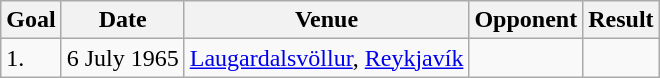<table class="wikitable">
<tr>
<th>Goal</th>
<th>Date</th>
<th>Venue</th>
<th>Opponent</th>
<th>Result</th>
</tr>
<tr>
<td>1.</td>
<td>6 July 1965</td>
<td><a href='#'>Laugardalsvöllur</a>, <a href='#'>Reykjavík</a></td>
<td></td>
<td></td>
</tr>
</table>
